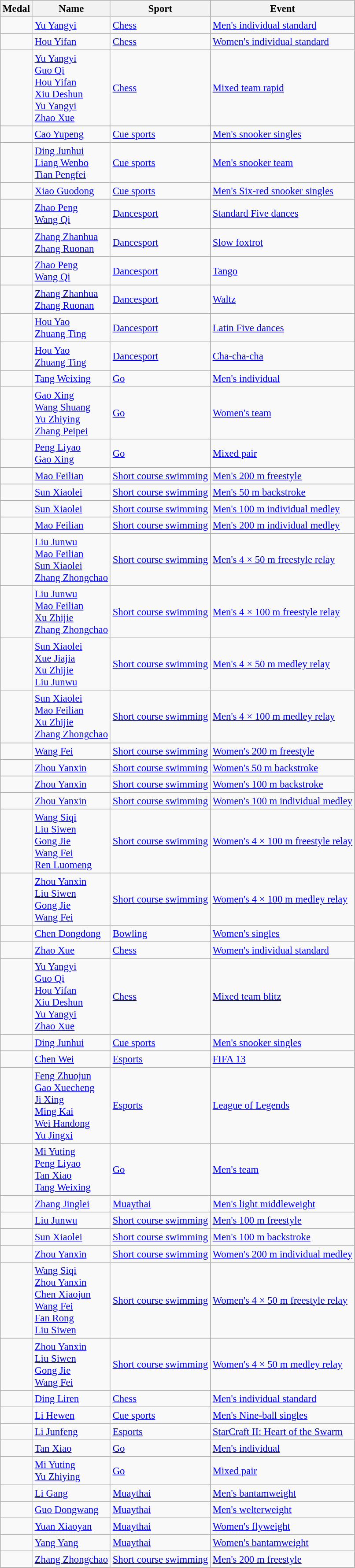<table class="wikitable sortable" style="font-size: 95%;">
<tr>
<th>Medal</th>
<th>Name</th>
<th>Sport</th>
<th>Event</th>
</tr>
<tr>
<td></td>
<td><a href='#'>Yu Yangyi</a></td>
<td><a href='#'>Chess</a></td>
<td><a href='#'>Men's individual standard</a></td>
</tr>
<tr>
<td></td>
<td><a href='#'>Hou Yifan</a></td>
<td><a href='#'>Chess</a></td>
<td><a href='#'>Women's individual standard</a></td>
</tr>
<tr>
<td></td>
<td><a href='#'>Yu Yangyi</a><br><a href='#'>Guo Qi</a><br><a href='#'>Hou Yifan</a><br><a href='#'>Xiu Deshun</a><br><a href='#'>Yu Yangyi</a><br><a href='#'>Zhao Xue</a></td>
<td><a href='#'>Chess</a></td>
<td><a href='#'>Mixed team rapid</a></td>
</tr>
<tr>
<td></td>
<td><a href='#'>Cao Yupeng</a></td>
<td><a href='#'>Cue sports</a></td>
<td><a href='#'>Men's snooker singles</a></td>
</tr>
<tr>
<td></td>
<td><a href='#'>Ding Junhui</a><br><a href='#'>Liang Wenbo</a><br><a href='#'>Tian Pengfei</a></td>
<td><a href='#'>Cue sports</a></td>
<td><a href='#'>Men's snooker team</a></td>
</tr>
<tr>
<td></td>
<td><a href='#'>Xiao Guodong</a></td>
<td><a href='#'>Cue sports</a></td>
<td><a href='#'>Men's Six-red snooker singles</a></td>
</tr>
<tr>
<td></td>
<td><a href='#'>Zhao Peng</a><br><a href='#'>Wang Qi</a></td>
<td><a href='#'>Dancesport</a></td>
<td><a href='#'>Standard Five dances</a></td>
</tr>
<tr>
<td></td>
<td><a href='#'>Zhang Zhanhua</a><br><a href='#'>Zhang Ruonan</a></td>
<td><a href='#'>Dancesport</a></td>
<td><a href='#'>Slow foxtrot</a></td>
</tr>
<tr>
<td></td>
<td><a href='#'>Zhao Peng</a><br><a href='#'>Wang Qi</a></td>
<td><a href='#'>Dancesport</a></td>
<td><a href='#'>Tango</a></td>
</tr>
<tr>
<td></td>
<td><a href='#'>Zhang Zhanhua</a><br><a href='#'>Zhang Ruonan</a></td>
<td><a href='#'>Dancesport</a></td>
<td><a href='#'>Waltz</a></td>
</tr>
<tr>
<td></td>
<td><a href='#'>Hou Yao</a><br><a href='#'>Zhuang Ting</a></td>
<td><a href='#'>Dancesport</a></td>
<td><a href='#'>Latin Five dances</a></td>
</tr>
<tr>
<td></td>
<td><a href='#'>Hou Yao</a><br><a href='#'>Zhuang Ting</a></td>
<td><a href='#'>Dancesport</a></td>
<td><a href='#'>Cha-cha-cha</a></td>
</tr>
<tr>
<td></td>
<td><a href='#'>Tang Weixing</a></td>
<td><a href='#'>Go</a></td>
<td><a href='#'>Men's individual</a></td>
</tr>
<tr>
<td></td>
<td><a href='#'>Gao Xing</a><br><a href='#'>Wang Shuang</a><br><a href='#'>Yu Zhiying</a><br><a href='#'>Zhang Peipei</a></td>
<td><a href='#'>Go</a></td>
<td><a href='#'>Women's team</a></td>
</tr>
<tr>
<td></td>
<td><a href='#'>Peng Liyao</a><br><a href='#'>Gao Xing</a></td>
<td><a href='#'>Go</a></td>
<td><a href='#'>Mixed pair</a></td>
</tr>
<tr>
<td></td>
<td><a href='#'>Mao Feilian</a></td>
<td><a href='#'>Short course swimming</a></td>
<td><a href='#'>Men's 200 m freestyle</a></td>
</tr>
<tr>
<td></td>
<td><a href='#'>Sun Xiaolei</a></td>
<td><a href='#'>Short course swimming</a></td>
<td><a href='#'>Men's 50 m backstroke</a></td>
</tr>
<tr>
<td></td>
<td><a href='#'>Sun Xiaolei</a></td>
<td><a href='#'>Short course swimming</a></td>
<td><a href='#'>Men's 100 m individual medley</a></td>
</tr>
<tr>
<td></td>
<td><a href='#'>Mao Feilian</a></td>
<td><a href='#'>Short course swimming</a></td>
<td><a href='#'>Men's 200 m individual medley</a></td>
</tr>
<tr>
<td></td>
<td><a href='#'>Liu Junwu</a><br><a href='#'>Mao Feilian</a><br><a href='#'>Sun Xiaolei</a><br><a href='#'>Zhang Zhongchao</a></td>
<td><a href='#'>Short course swimming</a></td>
<td><a href='#'>Men's 4 × 50 m freestyle relay</a></td>
</tr>
<tr>
<td></td>
<td><a href='#'>Liu Junwu</a><br><a href='#'>Mao Feilian</a><br><a href='#'>Xu Zhijie</a><br><a href='#'>Zhang Zhongchao</a></td>
<td><a href='#'>Short course swimming</a></td>
<td><a href='#'>Men's 4 × 100 m freestyle relay</a></td>
</tr>
<tr>
<td></td>
<td><a href='#'>Sun Xiaolei</a><br><a href='#'>Xue Jiajia</a><br><a href='#'>Xu Zhijie</a><br><a href='#'>Liu Junwu</a></td>
<td><a href='#'>Short course swimming</a></td>
<td><a href='#'>Men's 4 × 50 m medley relay</a></td>
</tr>
<tr>
<td></td>
<td><a href='#'>Sun Xiaolei</a><br><a href='#'>Mao Feilian</a><br><a href='#'>Xu Zhijie</a><br><a href='#'>Zhang Zhongchao</a></td>
<td><a href='#'>Short course swimming</a></td>
<td><a href='#'>Men's 4 × 100 m medley relay</a></td>
</tr>
<tr>
<td></td>
<td><a href='#'>Wang Fei</a></td>
<td><a href='#'>Short course swimming</a></td>
<td><a href='#'>Women's 200 m freestyle</a></td>
</tr>
<tr>
<td></td>
<td><a href='#'>Zhou Yanxin</a></td>
<td><a href='#'>Short course swimming</a></td>
<td><a href='#'>Women's 50 m backstroke</a></td>
</tr>
<tr>
<td></td>
<td><a href='#'>Zhou Yanxin</a></td>
<td><a href='#'>Short course swimming</a></td>
<td><a href='#'>Women's 100 m backstroke</a></td>
</tr>
<tr>
<td></td>
<td><a href='#'>Zhou Yanxin</a></td>
<td><a href='#'>Short course swimming</a></td>
<td><a href='#'>Women's 100 m individual medley</a></td>
</tr>
<tr>
<td></td>
<td><a href='#'>Wang Siqi</a><br><a href='#'>Liu Siwen</a><br><a href='#'>Gong Jie</a><br><a href='#'>Wang Fei</a><br><a href='#'>Ren Luomeng</a></td>
<td><a href='#'>Short course swimming</a></td>
<td><a href='#'>Women's 4 × 100 m freestyle relay</a></td>
</tr>
<tr>
<td></td>
<td><a href='#'>Zhou Yanxin</a><br><a href='#'>Liu Siwen</a><br><a href='#'>Gong Jie</a><br><a href='#'>Wang Fei</a></td>
<td><a href='#'>Short course swimming</a></td>
<td><a href='#'>Women's 4 × 100 m medley relay</a></td>
</tr>
<tr>
<td></td>
<td><a href='#'>Chen Dongdong</a></td>
<td><a href='#'>Bowling</a></td>
<td><a href='#'>Women's singles</a></td>
</tr>
<tr>
<td></td>
<td><a href='#'>Zhao Xue</a></td>
<td><a href='#'>Chess</a></td>
<td><a href='#'>Women's individual standard</a></td>
</tr>
<tr>
<td></td>
<td><a href='#'>Yu Yangyi</a><br><a href='#'>Guo Qi</a><br><a href='#'>Hou Yifan</a><br><a href='#'>Xiu Deshun</a><br><a href='#'>Yu Yangyi</a><br><a href='#'>Zhao Xue</a></td>
<td><a href='#'>Chess</a></td>
<td><a href='#'>Mixed team blitz</a></td>
</tr>
<tr>
<td></td>
<td><a href='#'>Ding Junhui</a></td>
<td><a href='#'>Cue sports</a></td>
<td><a href='#'>Men's snooker singles</a></td>
</tr>
<tr>
<td></td>
<td><a href='#'>Chen Wei</a></td>
<td><a href='#'>Esports</a></td>
<td><a href='#'>FIFA 13</a></td>
</tr>
<tr>
<td></td>
<td><a href='#'>Feng Zhuojun</a><br><a href='#'>Gao Xuecheng</a><br><a href='#'>Ji Xing</a><br><a href='#'>Ming Kai</a><br><a href='#'>Wei Handong</a><br><a href='#'>Yu Jingxi</a></td>
<td><a href='#'>Esports</a></td>
<td><a href='#'>League of Legends</a></td>
</tr>
<tr>
<td></td>
<td><a href='#'>Mi Yuting</a><br><a href='#'>Peng Liyao</a><br><a href='#'>Tan Xiao</a><br><a href='#'>Tang Weixing</a></td>
<td><a href='#'>Go</a></td>
<td><a href='#'>Men's team</a></td>
</tr>
<tr>
<td></td>
<td><a href='#'>Zhang Jinglei</a></td>
<td><a href='#'>Muaythai</a></td>
<td><a href='#'>Men's light middleweight</a></td>
</tr>
<tr>
<td></td>
<td><a href='#'>Liu Junwu</a></td>
<td><a href='#'>Short course swimming</a></td>
<td><a href='#'>Men's 100 m freestyle</a></td>
</tr>
<tr>
<td></td>
<td><a href='#'>Sun Xiaolei</a></td>
<td><a href='#'>Short course swimming</a></td>
<td><a href='#'>Men's 100 m backstroke</a></td>
</tr>
<tr>
<td></td>
<td><a href='#'>Zhou Yanxin</a></td>
<td><a href='#'>Short course swimming</a></td>
<td><a href='#'>Women's 200 m individual medley</a></td>
</tr>
<tr>
<td></td>
<td><a href='#'>Wang Siqi</a><br><a href='#'>Zhou Yanxin</a><br><a href='#'>Chen Xiaojun</a><br><a href='#'>Wang Fei</a><br><a href='#'>Fan Rong</a><br><a href='#'>Liu Siwen</a></td>
<td><a href='#'>Short course swimming</a></td>
<td><a href='#'>Women's 4 × 50 m freestyle relay</a></td>
</tr>
<tr>
<td></td>
<td><a href='#'>Zhou Yanxin</a><br><a href='#'>Liu Siwen</a><br><a href='#'>Gong Jie</a><br><a href='#'>Wang Fei</a></td>
<td><a href='#'>Short course swimming</a></td>
<td><a href='#'>Women's 4 × 50 m medley relay</a></td>
</tr>
<tr>
<td></td>
<td><a href='#'>Ding Liren</a></td>
<td><a href='#'>Chess</a></td>
<td><a href='#'>Men's individual standard</a></td>
</tr>
<tr>
<td></td>
<td><a href='#'>Li Hewen</a></td>
<td><a href='#'>Cue sports</a></td>
<td><a href='#'>Men's Nine-ball singles</a></td>
</tr>
<tr>
<td></td>
<td><a href='#'>Li Junfeng</a></td>
<td><a href='#'>Esports</a></td>
<td><a href='#'>StarCraft II: Heart of the Swarm</a></td>
</tr>
<tr>
<td></td>
<td><a href='#'>Tan Xiao</a></td>
<td><a href='#'>Go</a></td>
<td><a href='#'>Men's individual</a></td>
</tr>
<tr>
<td></td>
<td><a href='#'>Mi Yuting</a><br><a href='#'>Yu Zhiying</a></td>
<td><a href='#'>Go</a></td>
<td><a href='#'>Mixed pair</a></td>
</tr>
<tr>
<td></td>
<td><a href='#'>Li Gang</a></td>
<td><a href='#'>Muaythai</a></td>
<td><a href='#'>Men's bantamweight</a></td>
</tr>
<tr>
<td></td>
<td><a href='#'>Guo Dongwang</a></td>
<td><a href='#'>Muaythai</a></td>
<td><a href='#'>Men's welterweight</a></td>
</tr>
<tr>
<td></td>
<td><a href='#'>Yuan Xiaoyan</a></td>
<td><a href='#'>Muaythai</a></td>
<td><a href='#'>Women's flyweight</a></td>
</tr>
<tr>
<td></td>
<td><a href='#'>Yang Yang</a></td>
<td><a href='#'>Muaythai</a></td>
<td><a href='#'>Women's bantamweight</a></td>
</tr>
<tr>
<td></td>
<td><a href='#'>Zhang Zhongchao</a></td>
<td><a href='#'>Short course swimming</a></td>
<td><a href='#'>Men's 200 m freestyle</a></td>
</tr>
</table>
